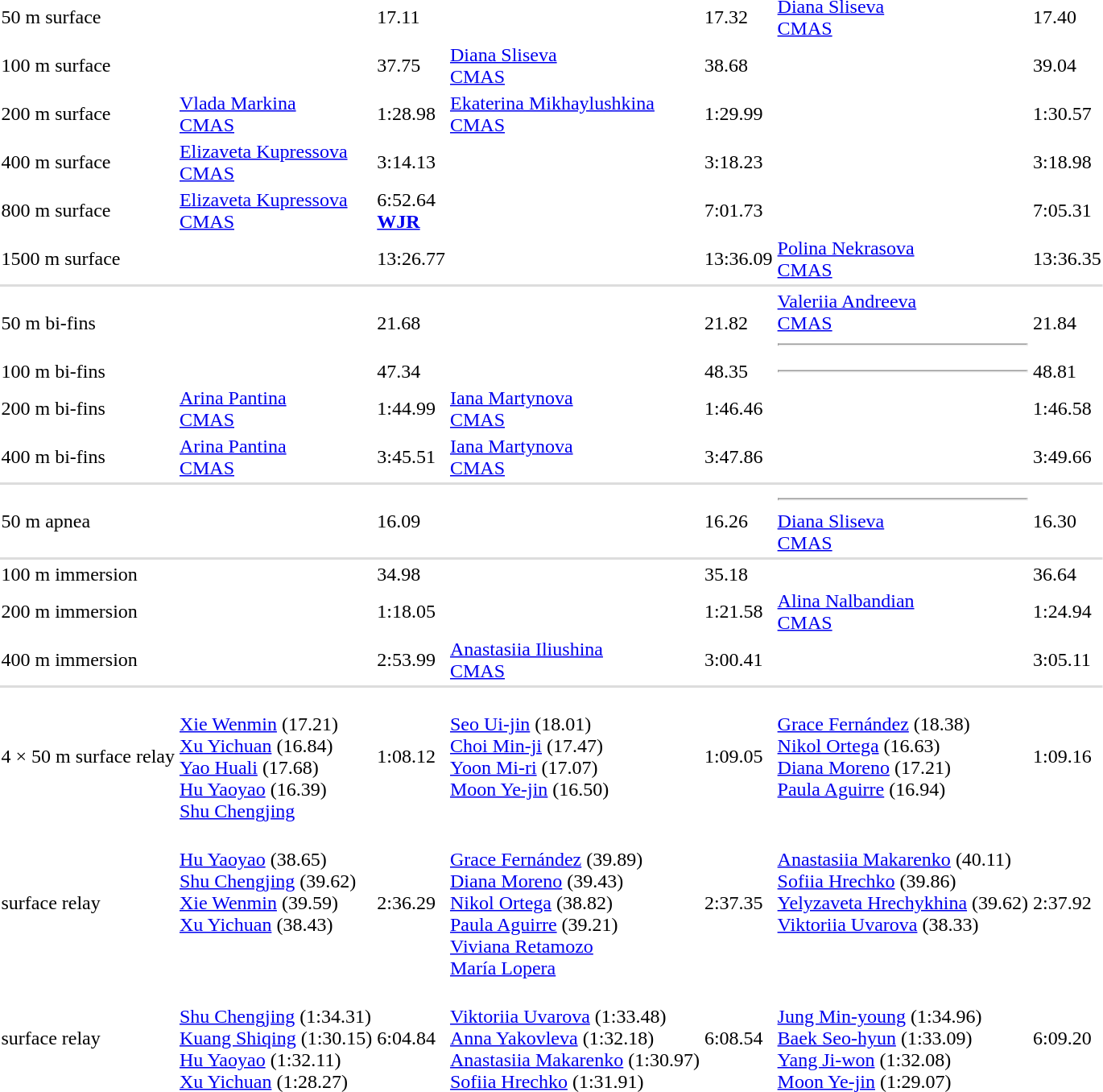<table>
<tr>
<td>50 m surface</td>
<td></td>
<td>17.11</td>
<td></td>
<td>17.32</td>
<td><a href='#'>Diana Sliseva</a><br><a href='#'>CMAS</a></td>
<td>17.40</td>
</tr>
<tr>
<td>100 m surface</td>
<td></td>
<td>37.75<br></td>
<td><a href='#'>Diana Sliseva</a><br><a href='#'>CMAS</a></td>
<td>38.68</td>
<td></td>
<td>39.04</td>
</tr>
<tr>
<td>200 m surface</td>
<td><a href='#'>Vlada Markina</a><br><a href='#'>CMAS</a></td>
<td>1:28.98</td>
<td><a href='#'>Ekaterina Mikhaylushkina</a><br><a href='#'>CMAS</a></td>
<td>1:29.99</td>
<td></td>
<td>1:30.57</td>
</tr>
<tr>
<td>400 m surface</td>
<td><a href='#'>Elizaveta Kupressova</a><br><a href='#'>CMAS</a></td>
<td>3:14.13</td>
<td></td>
<td>3:18.23</td>
<td></td>
<td>3:18.98</td>
</tr>
<tr>
<td>800 m surface</td>
<td><a href='#'>Elizaveta Kupressova</a><br><a href='#'>CMAS</a></td>
<td>6:52.64<br><strong><a href='#'>WJR</a></strong></td>
<td></td>
<td>7:01.73</td>
<td></td>
<td>7:05.31</td>
</tr>
<tr>
<td>1500 m surface</td>
<td></td>
<td>13:26.77</td>
<td></td>
<td>13:36.09</td>
<td><a href='#'>Polina Nekrasova</a><br><a href='#'>CMAS</a></td>
<td>13:36.35</td>
</tr>
<tr bgcolor=#DDDDDD>
<td colspan=7></td>
</tr>
<tr>
<td>50 m bi-fins</td>
<td></td>
<td>21.68</td>
<td></td>
<td>21.82</td>
<td><a href='#'>Valeriia Andreeva</a><br><a href='#'>CMAS</a><hr></td>
<td>21.84</td>
</tr>
<tr>
<td>100 m bi-fins</td>
<td></td>
<td>47.34</td>
<td></td>
<td>48.35</td>
<td><hr></td>
<td>48.81</td>
</tr>
<tr>
<td>200 m bi-fins</td>
<td><a href='#'>Arina Pantina</a><br><a href='#'>CMAS</a></td>
<td>1:44.99</td>
<td><a href='#'>Iana Martynova</a><br><a href='#'>CMAS</a></td>
<td>1:46.46</td>
<td></td>
<td>1:46.58</td>
</tr>
<tr>
<td>400 m bi-fins</td>
<td><a href='#'>Arina Pantina</a><br><a href='#'>CMAS</a></td>
<td>3:45.51</td>
<td><a href='#'>Iana Martynova</a><br><a href='#'>CMAS</a></td>
<td>3:47.86</td>
<td></td>
<td>3:49.66</td>
</tr>
<tr bgcolor=#DDDDDD>
<td colspan=7></td>
</tr>
<tr>
<td>50 m apnea</td>
<td></td>
<td>16.09</td>
<td></td>
<td>16.26</td>
<td><hr><a href='#'>Diana Sliseva</a><br><a href='#'>CMAS</a></td>
<td>16.30</td>
</tr>
<tr bgcolor=#DDDDDD>
<td colspan=7></td>
</tr>
<tr>
<td>100 m immersion</td>
<td></td>
<td>34.98</td>
<td></td>
<td>35.18</td>
<td></td>
<td>36.64</td>
</tr>
<tr>
<td>200 m immersion</td>
<td></td>
<td>1:18.05<br></td>
<td></td>
<td>1:21.58</td>
<td><a href='#'>Alina Nalbandian</a><br><a href='#'>CMAS</a></td>
<td>1:24.94</td>
</tr>
<tr>
<td>400 m immersion</td>
<td></td>
<td>2:53.99<br></td>
<td><a href='#'>Anastasiia Iliushina</a><br><a href='#'>CMAS</a></td>
<td>3:00.41</td>
<td></td>
<td>3:05.11</td>
</tr>
<tr bgcolor=#DDDDDD>
<td colspan=7></td>
</tr>
<tr>
<td>4 × 50 m surface relay</td>
<td valign=top><br><a href='#'>Xie Wenmin</a> (17.21)<br><a href='#'>Xu Yichuan</a> (16.84)<br><a href='#'>Yao Huali</a> (17.68)<br><a href='#'>Hu Yaoyao</a> (16.39)<br><a href='#'>Shu Chengjing</a></td>
<td>1:08.12<br></td>
<td valign=top><br><a href='#'>Seo Ui-jin</a> (18.01)<br><a href='#'>Choi Min-ji</a> (17.47)<br><a href='#'>Yoon Mi-ri</a> (17.07)<br><a href='#'>Moon Ye-jin</a> (16.50)</td>
<td>1:09.05</td>
<td valign=top><br><a href='#'>Grace Fernández</a> (18.38)<br><a href='#'>Nikol Ortega</a> (16.63)<br><a href='#'>Diana Moreno</a> (17.21)<br><a href='#'>Paula Aguirre</a> (16.94)</td>
<td>1:09.16</td>
</tr>
<tr>
<td> surface relay</td>
<td valign=top><br><a href='#'>Hu Yaoyao</a> (38.65)<br><a href='#'>Shu Chengjing</a> (39.62)<br><a href='#'>Xie Wenmin</a> (39.59)<br><a href='#'>Xu Yichuan</a> (38.43)</td>
<td>2:36.29</td>
<td valign=top><br><a href='#'>Grace Fernández</a> (39.89)<br><a href='#'>Diana Moreno</a> (39.43)<br><a href='#'>Nikol Ortega</a> (38.82)<br><a href='#'>Paula Aguirre</a> (39.21)<br><a href='#'>Viviana Retamozo</a><br><a href='#'>María Lopera</a></td>
<td>2:37.35</td>
<td valign=top><br><a href='#'>Anastasiia Makarenko</a> (40.11)<br><a href='#'>Sofiia Hrechko</a> (39.86)<br><a href='#'>Yelyzaveta Hrechykhina</a> (39.62)<br><a href='#'>Viktoriia Uvarova</a> (38.33)</td>
<td>2:37.92</td>
</tr>
<tr>
<td> surface relay</td>
<td><br><a href='#'>Shu Chengjing</a> (1:34.31)<br><a href='#'>Kuang Shiqing</a> (1:30.15)<br><a href='#'>Hu Yaoyao</a> (1:32.11)<br><a href='#'>Xu Yichuan</a> (1:28.27)</td>
<td>6:04.84</td>
<td><br><a href='#'>Viktoriia Uvarova</a> (1:33.48)<br><a href='#'>Anna Yakovleva</a> (1:32.18)<br><a href='#'>Anastasiia Makarenko</a> (1:30.97)<br><a href='#'>Sofiia Hrechko</a> (1:31.91)</td>
<td>6:08.54</td>
<td><br><a href='#'>Jung Min-young</a> (1:34.96)<br><a href='#'>Baek Seo-hyun</a> (1:33.09)<br><a href='#'>Yang Ji-won</a> (1:32.08)<br><a href='#'>Moon Ye-jin</a> (1:29.07)</td>
<td>6:09.20</td>
</tr>
</table>
